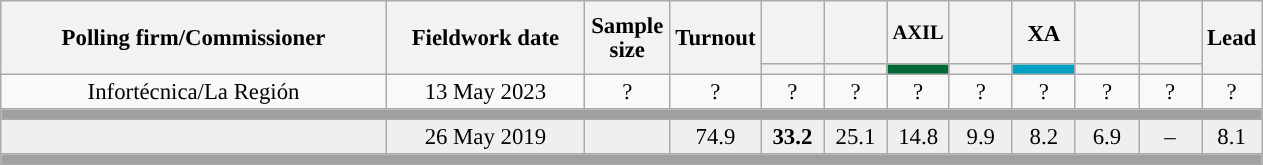<table class="wikitable collapsible collapsed" style="text-align:center; font-size:95%; line-height:16px;">
<tr style="height:42px;">
<th style="width:250px;" rowspan="2">Polling firm/Commissioner</th>
<th style="width:125px;" rowspan="2">Fieldwork date</th>
<th style="width:50px;" rowspan="2">Sample size</th>
<th style="width:45px;" rowspan="2">Turnout</th>
<th style="width:35px;"></th>
<th style="width:35px;"></th>
<th style="width:35px; font-size:90%;">AXIL</th>
<th style="width:35px;"></th>
<th style="width:35px;">XA</th>
<th style="width:35px;"></th>
<th style="width:35px;"></th>
<th style="width:30px;" rowspan="2">Lead</th>
</tr>
<tr>
<th style="color:inherit;background:"></th>
<th style="color:inherit;background:"></th>
<th style="color:inherit;background:#006936;"></th>
<th style="color:inherit;background:"></th>
<th style="color:inherit;background:#00A1C2;"></th>
<th style="color:inherit;background:"></th>
<th style="color:inherit;background:"></th>
</tr>
<tr>
<td>Infortécnica/La Región</td>
<td>13 May 2023</td>
<td>?</td>
<td>?</td>
<td>?<br></td>
<td>?<br></td>
<td>?<br></td>
<td>?<br></td>
<td>?<br></td>
<td>?<br></td>
<td>?<br></td>
<td style="background:">?</td>
</tr>
<tr>
<td colspan="12" style="background:#A0A0A0"></td>
</tr>
<tr style="background:#EFEFEF;">
<td><strong></strong></td>
<td>26 May 2019</td>
<td></td>
<td>74.9</td>
<td><strong>33.2</strong><br></td>
<td>25.1<br></td>
<td>14.8<br></td>
<td>9.9<br></td>
<td>8.2<br></td>
<td>6.9<br></td>
<td>–</td>
<td style="background:">8.1</td>
</tr>
<tr>
<td colspan="12" style="background:#A0A0A0"></td>
</tr>
</table>
